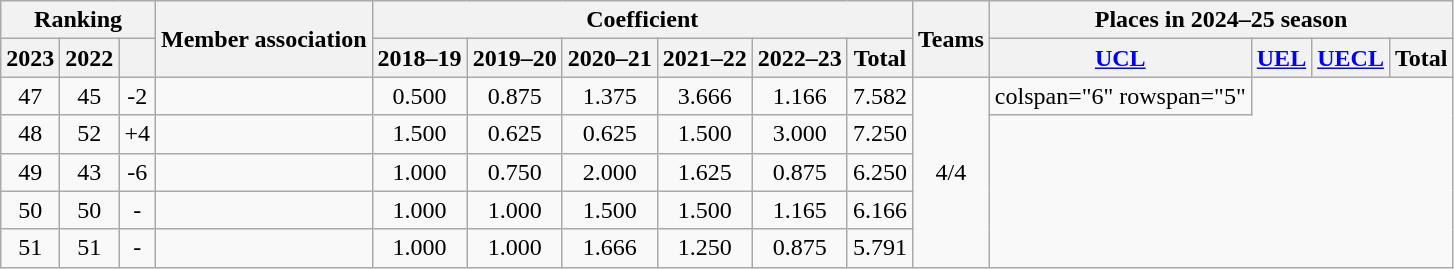<table class="wikitable" style="text-align: center;">
<tr>
<th colspan="3">Ranking</th>
<th rowspan="2">Member association<br></th>
<th colspan="6">Coefficient</th>
<th rowspan="2">Teams</th>
<th colspan="4">Places in 2024–25 season</th>
</tr>
<tr>
<th>2023</th>
<th>2022</th>
<th data-sort-type="number"></th>
<th>2018–19</th>
<th>2019–20</th>
<th>2020–21</th>
<th>2021–22</th>
<th>2022–23</th>
<th>Total</th>
<th><a href='#'>UCL</a></th>
<th><a href='#'>UEL</a></th>
<th><a href='#'>UECL</a></th>
<th>Total</th>
</tr>
<tr>
<td>47</td>
<td>45</td>
<td> -2</td>
<td align="left"> </td>
<td>0.500</td>
<td>0.875</td>
<td>1.375</td>
<td>3.666</td>
<td>1.166</td>
<td>7.582</td>
<td align="center" rowspan="5">4/4</td>
<td>colspan="6" rowspan="5" </td>
</tr>
<tr>
<td>48</td>
<td>52</td>
<td> +4</td>
<td align="left"> </td>
<td>1.500</td>
<td>0.625</td>
<td>0.625</td>
<td>1.500</td>
<td>3.000</td>
<td>7.250</td>
</tr>
<tr>
<td>49</td>
<td>43</td>
<td> -6</td>
<td align="left"> </td>
<td>1.000</td>
<td>0.750</td>
<td>2.000</td>
<td>1.625</td>
<td>0.875</td>
<td>6.250</td>
</tr>
<tr>
<td>50</td>
<td>50</td>
<td> -</td>
<td align="left"> </td>
<td>1.000</td>
<td>1.000</td>
<td>1.500</td>
<td>1.500</td>
<td>1.165</td>
<td>6.166</td>
</tr>
<tr>
<td>51</td>
<td>51</td>
<td> -</td>
<td align="left"> </td>
<td>1.000</td>
<td>1.000</td>
<td>1.666</td>
<td>1.250</td>
<td>0.875</td>
<td>5.791</td>
</tr>
</table>
